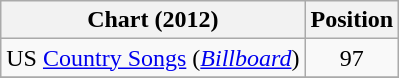<table class="wikitable sortable">
<tr>
<th scope="col">Chart (2012)</th>
<th scope="col">Position</th>
</tr>
<tr>
<td>US <a href='#'>Country Songs</a> (<em><a href='#'>Billboard</a></em>)</td>
<td align="center">97</td>
</tr>
<tr>
</tr>
</table>
